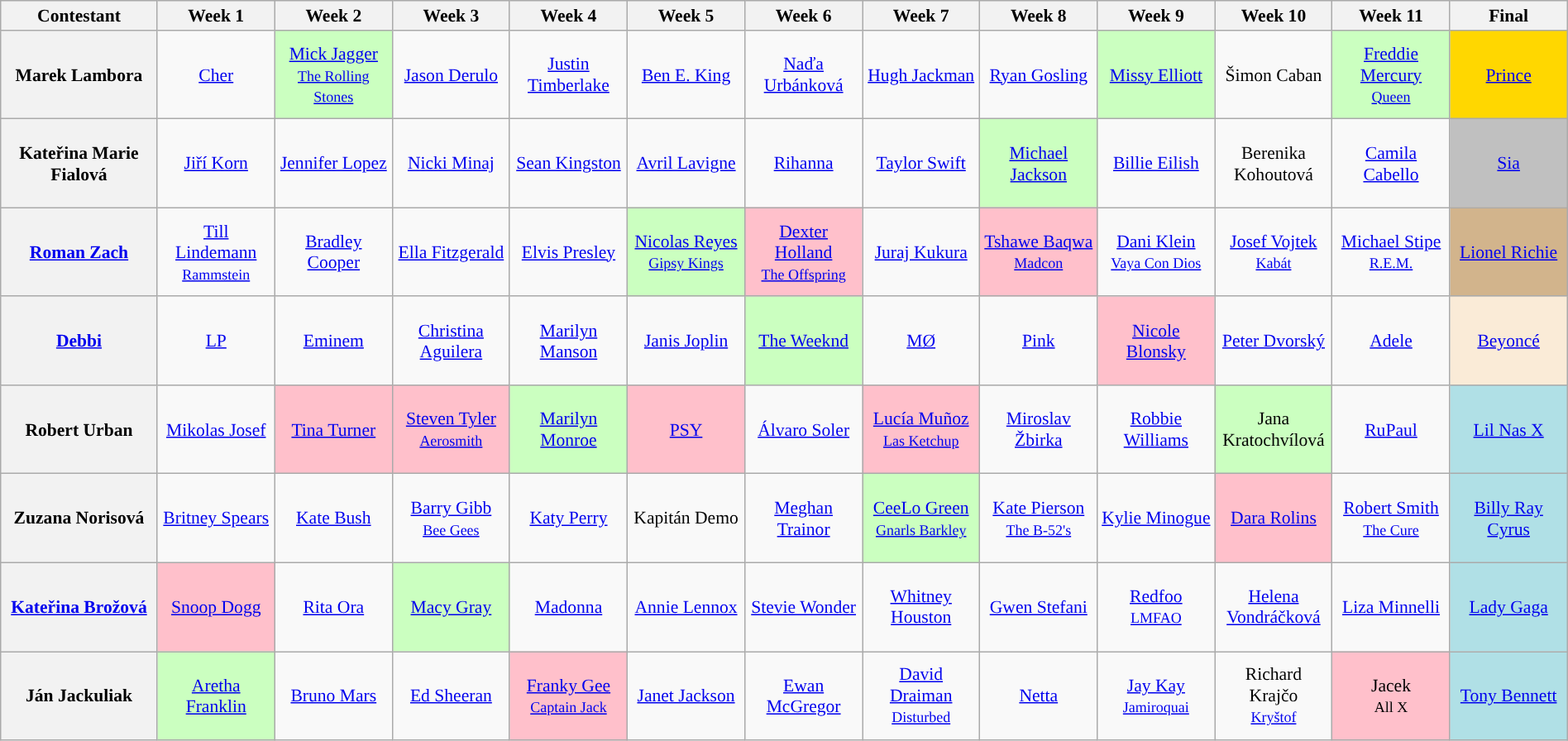<table class="wikitable" style="font-size:90%; text-align:center; margin-left: auto; margin-right: auto">
<tr>
<th style="width: 10%;">Contestant</th>
<th style="width: 7.5%;">Week 1</th>
<th style="width: 7.5%;">Week 2</th>
<th style="width: 7.5%;">Week 3</th>
<th style="width: 7.5%;">Week 4</th>
<th style="width: 7.5%;">Week 5</th>
<th style="width: 7.5%;">Week 6</th>
<th style="width: 7.5%;">Week 7</th>
<th style="width: 7.5%;">Week 8</th>
<th style="width: 7.5%;">Week 9</th>
<th style="width: 7.5%;">Week 10</th>
<th style="width: 7.5%;">Week 11</th>
<th style="width: 7.5%;">Final</th>
</tr>
<tr>
<th style=height:4.5em>Marek Lambora</th>
<td><a href='#'>Cher</a></td>
<td style="background:#cbffc0"><a href='#'>Mick Jagger</a><br><small><a href='#'>The Rolling Stones</a></small></td>
<td><a href='#'>Jason Derulo</a></td>
<td><a href='#'>Justin Timberlake</a></td>
<td><a href='#'>Ben E. King</a></td>
<td><a href='#'>Naďa Urbánková</a></td>
<td><a href='#'>Hugh Jackman</a></td>
<td><a href='#'>Ryan Gosling</a></td>
<td style="background:#cbffc0"><a href='#'>Missy Elliott</a></td>
<td>Šimon Caban</td>
<td style="background:#cbffc0"><a href='#'>Freddie Mercury</a><br><small><a href='#'>Queen</a></small></td>
<td style="background:gold"><a href='#'>Prince</a></td>
</tr>
<tr>
<th style=height:4.5em>Kateřina Marie Fialová</th>
<td><a href='#'>Jiří Korn</a></td>
<td><a href='#'>Jennifer Lopez</a></td>
<td><a href='#'>Nicki Minaj</a></td>
<td><a href='#'>Sean Kingston</a></td>
<td><a href='#'>Avril Lavigne</a></td>
<td><a href='#'>Rihanna</a></td>
<td><a href='#'>Taylor Swift</a></td>
<td style="background:#cbffc0"><a href='#'>Michael Jackson</a></td>
<td><a href='#'>Billie Eilish</a></td>
<td>Berenika Kohoutová</td>
<td><a href='#'>Camila Cabello</a></td>
<td style="background:silver"><a href='#'>Sia</a></td>
</tr>
<tr>
<th style=height:4.5em><a href='#'>Roman Zach</a></th>
<td><a href='#'>Till Lindemann</a><br><small><a href='#'>Rammstein</a></small></td>
<td><a href='#'>Bradley Cooper</a></td>
<td><a href='#'>Ella Fitzgerald</a></td>
<td><a href='#'>Elvis Presley</a></td>
<td style="background:#cbffc0"><a href='#'>Nicolas Reyes</a><br><small><a href='#'>Gipsy Kings</a></small></td>
<td style="background:pink"><a href='#'>Dexter Holland</a><br><small><a href='#'>The Offspring</a></small></td>
<td><a href='#'>Juraj Kukura</a></td>
<td style="background:pink"><a href='#'>Tshawe Baqwa</a><br><small><a href='#'>Madcon</a></small></td>
<td><a href='#'>Dani Klein</a><br><small><a href='#'>Vaya Con Dios</a></small></td>
<td><a href='#'>Josef Vojtek</a> <br><small><a href='#'>Kabát</a></small></td>
<td><a href='#'>Michael Stipe</a><br><small><a href='#'>R.E.M.</a></small></td>
<td style="background:tan"><a href='#'>Lionel Richie</a></td>
</tr>
<tr>
<th style=height:4.5em><a href='#'>Debbi</a></th>
<td><a href='#'>LP</a></td>
<td><a href='#'>Eminem</a></td>
<td><a href='#'>Christina Aguilera</a></td>
<td><a href='#'>Marilyn Manson</a></td>
<td><a href='#'>Janis Joplin</a></td>
<td style="background:#cbffc0"><a href='#'>The Weeknd</a></td>
<td><a href='#'>MØ</a></td>
<td><a href='#'>Pink</a></td>
<td style="background:pink"><a href='#'>Nicole Blonsky</a></td>
<td><a href='#'>Peter Dvorský</a></td>
<td><a href='#'>Adele</a></td>
<td style="background:antiquewhite"><a href='#'>Beyoncé</a></td>
</tr>
<tr>
<th style=height:4.5em>Robert Urban</th>
<td><a href='#'>Mikolas Josef</a></td>
<td style="background:pink"><a href='#'>Tina Turner</a></td>
<td style="background:pink"><a href='#'>Steven Tyler</a><br><small><a href='#'>Aerosmith</a></small></td>
<td style="background:#cbffc0"><a href='#'>Marilyn Monroe</a></td>
<td style="background:pink"><a href='#'>PSY</a></td>
<td><a href='#'>Álvaro Soler</a></td>
<td style="background:pink"><a href='#'>Lucía Muñoz</a><br><small><a href='#'>Las Ketchup</a></small></td>
<td><a href='#'>Miroslav Žbirka</a></td>
<td><a href='#'>Robbie Williams</a></td>
<td style="background:#cbffc0">Jana Kratochvílová</td>
<td><a href='#'>RuPaul</a></td>
<td style="background:#b0e0e6;"><a href='#'>Lil Nas X</a></td>
</tr>
<tr>
<th style=height:4.5em>Zuzana Norisová</th>
<td><a href='#'>Britney Spears</a></td>
<td><a href='#'>Kate Bush</a></td>
<td><a href='#'>Barry Gibb</a><br><small><a href='#'>Bee Gees</a></small></td>
<td><a href='#'>Katy Perry</a></td>
<td>Kapitán Demo</td>
<td><a href='#'>Meghan Trainor</a></td>
<td style="background:#cbffc0"><a href='#'>CeeLo Green</a><br><small><a href='#'>Gnarls Barkley</a></small></td>
<td><a href='#'>Kate Pierson</a><br><small><a href='#'>The B-52's</a></small></td>
<td><a href='#'>Kylie Minogue</a></td>
<td style="background:pink"><a href='#'>Dara Rolins</a></td>
<td><a href='#'>Robert Smith</a><br><small><a href='#'>The Cure</a></small></td>
<td style="background:#b0e0e6;"><a href='#'>Billy Ray Cyrus</a></td>
</tr>
<tr>
<th style=height:4.5em><a href='#'>Kateřina Brožová</a></th>
<td style="background:pink"><a href='#'>Snoop Dogg</a></td>
<td><a href='#'>Rita Ora</a></td>
<td style="background:#cbffc0"><a href='#'>Macy Gray</a></td>
<td><a href='#'>Madonna</a></td>
<td><a href='#'>Annie Lennox</a></td>
<td><a href='#'>Stevie Wonder</a></td>
<td><a href='#'>Whitney Houston</a></td>
<td><a href='#'>Gwen Stefani</a></td>
<td><a href='#'>Redfoo</a><br><small><a href='#'>LMFAO</a></small></td>
<td><a href='#'>Helena Vondráčková</a></td>
<td><a href='#'>Liza Minnelli</a></td>
<td style="background:#b0e0e6;"><a href='#'>Lady Gaga</a></td>
</tr>
<tr>
<th style=height:4.5em>Ján Jackuliak</th>
<td style="background:#cbffc0"><a href='#'>Aretha Franklin</a></td>
<td><a href='#'>Bruno Mars</a></td>
<td><a href='#'>Ed Sheeran</a></td>
<td style="background:pink"><a href='#'>Franky Gee</a><br><small><a href='#'>Captain Jack</a></small></td>
<td><a href='#'>Janet Jackson</a></td>
<td><a href='#'>Ewan McGregor</a></td>
<td><a href='#'>David Draiman</a><br><small><a href='#'>Disturbed</a></small></td>
<td><a href='#'>Netta</a></td>
<td><a href='#'>Jay Kay</a><br><small><a href='#'>Jamiroquai</a></small></td>
<td>Richard Krajčo <br><small><a href='#'>Kryštof</a></small></td>
<td style="background:pink">Jacek<br><small>All X</small></td>
<td style="background:#b0e0e6;"><a href='#'>Tony Bennett</a></td>
</tr>
</table>
